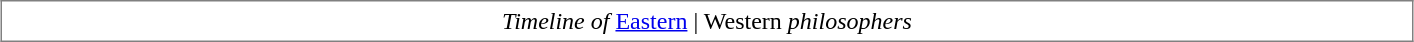<table class="toccolours" border="1" cellpadding="4" cellspacing="0" style="border-collapse: collapse; margin:0 auto;">
<tr style="text-align: center;" | width="30%" |>
<td width="30%"><em>Timeline of</em> <a href='#'>Eastern</a> | Western <em>philosophers</em></td>
</tr>
</table>
